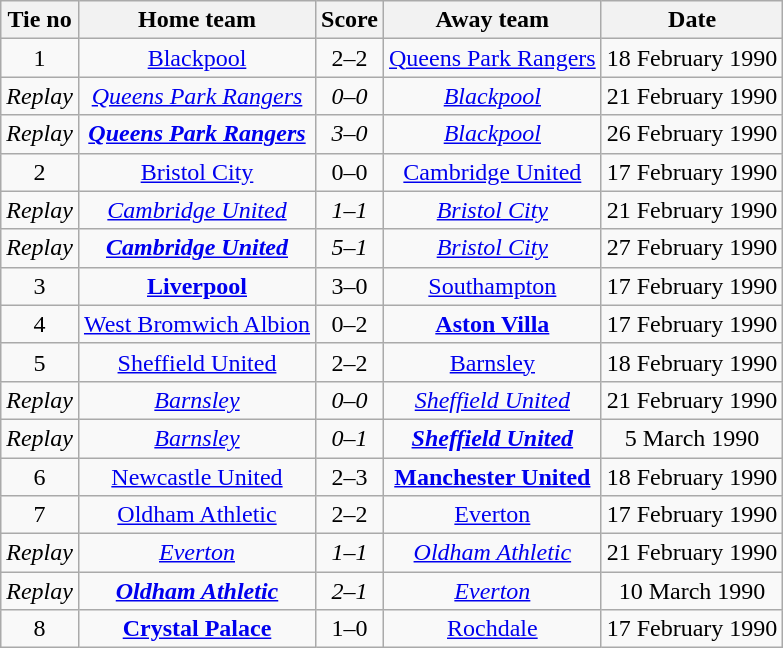<table class="wikitable" style="text-align: center">
<tr>
<th>Tie no</th>
<th>Home team</th>
<th>Score</th>
<th>Away team</th>
<th>Date</th>
</tr>
<tr>
<td>1</td>
<td><a href='#'>Blackpool</a></td>
<td>2–2</td>
<td><a href='#'>Queens Park Rangers</a></td>
<td>18 February 1990</td>
</tr>
<tr>
<td><em>Replay</em></td>
<td><em><a href='#'>Queens Park Rangers</a></em></td>
<td><em>0–0</em></td>
<td><em><a href='#'>Blackpool</a></em></td>
<td>21 February 1990</td>
</tr>
<tr>
<td><em>Replay</em></td>
<td><strong><em><a href='#'>Queens Park Rangers</a></em></strong></td>
<td><em>3–0</em></td>
<td><em><a href='#'>Blackpool</a></em></td>
<td>26 February 1990</td>
</tr>
<tr>
<td>2</td>
<td><a href='#'>Bristol City</a></td>
<td>0–0</td>
<td><a href='#'>Cambridge United</a></td>
<td>17 February 1990</td>
</tr>
<tr>
<td><em>Replay</em></td>
<td><em><a href='#'>Cambridge United</a></em></td>
<td><em>1–1</em></td>
<td><em><a href='#'>Bristol City</a></em></td>
<td>21 February 1990</td>
</tr>
<tr>
<td><em>Replay</em></td>
<td><strong><em><a href='#'>Cambridge United</a></em></strong></td>
<td><em>5–1</em></td>
<td><em><a href='#'>Bristol City</a></em></td>
<td>27 February 1990</td>
</tr>
<tr>
<td>3</td>
<td><strong><a href='#'>Liverpool</a></strong></td>
<td>3–0</td>
<td><a href='#'>Southampton</a></td>
<td>17 February 1990</td>
</tr>
<tr>
<td>4</td>
<td><a href='#'>West Bromwich Albion</a></td>
<td>0–2</td>
<td><strong><a href='#'>Aston Villa</a></strong></td>
<td>17 February 1990</td>
</tr>
<tr>
<td>5</td>
<td><a href='#'>Sheffield United</a></td>
<td>2–2</td>
<td><a href='#'>Barnsley</a></td>
<td>18 February 1990</td>
</tr>
<tr>
<td><em>Replay</em></td>
<td><em><a href='#'>Barnsley</a></em></td>
<td><em>0–0</em></td>
<td><em><a href='#'>Sheffield United</a></em></td>
<td>21 February 1990</td>
</tr>
<tr>
<td><em>Replay</em></td>
<td><em><a href='#'>Barnsley</a></em></td>
<td><em>0–1</em></td>
<td><strong><em><a href='#'>Sheffield United</a></em></strong></td>
<td>5 March 1990</td>
</tr>
<tr>
<td>6</td>
<td><a href='#'>Newcastle United</a></td>
<td>2–3</td>
<td><strong><a href='#'>Manchester United</a></strong></td>
<td>18 February 1990</td>
</tr>
<tr>
<td>7</td>
<td><a href='#'>Oldham Athletic</a></td>
<td>2–2</td>
<td><a href='#'>Everton</a></td>
<td>17 February 1990</td>
</tr>
<tr>
<td><em>Replay</em></td>
<td><em><a href='#'>Everton</a></em></td>
<td><em>1–1</em></td>
<td><em><a href='#'>Oldham Athletic</a></em></td>
<td>21 February 1990</td>
</tr>
<tr>
<td><em>Replay</em></td>
<td><strong><em><a href='#'>Oldham Athletic</a></em></strong></td>
<td><em>2–1</em></td>
<td><em><a href='#'>Everton</a></em></td>
<td>10 March 1990</td>
</tr>
<tr>
<td>8</td>
<td><strong><a href='#'>Crystal Palace</a></strong></td>
<td>1–0</td>
<td><a href='#'>Rochdale</a></td>
<td>17 February 1990</td>
</tr>
</table>
